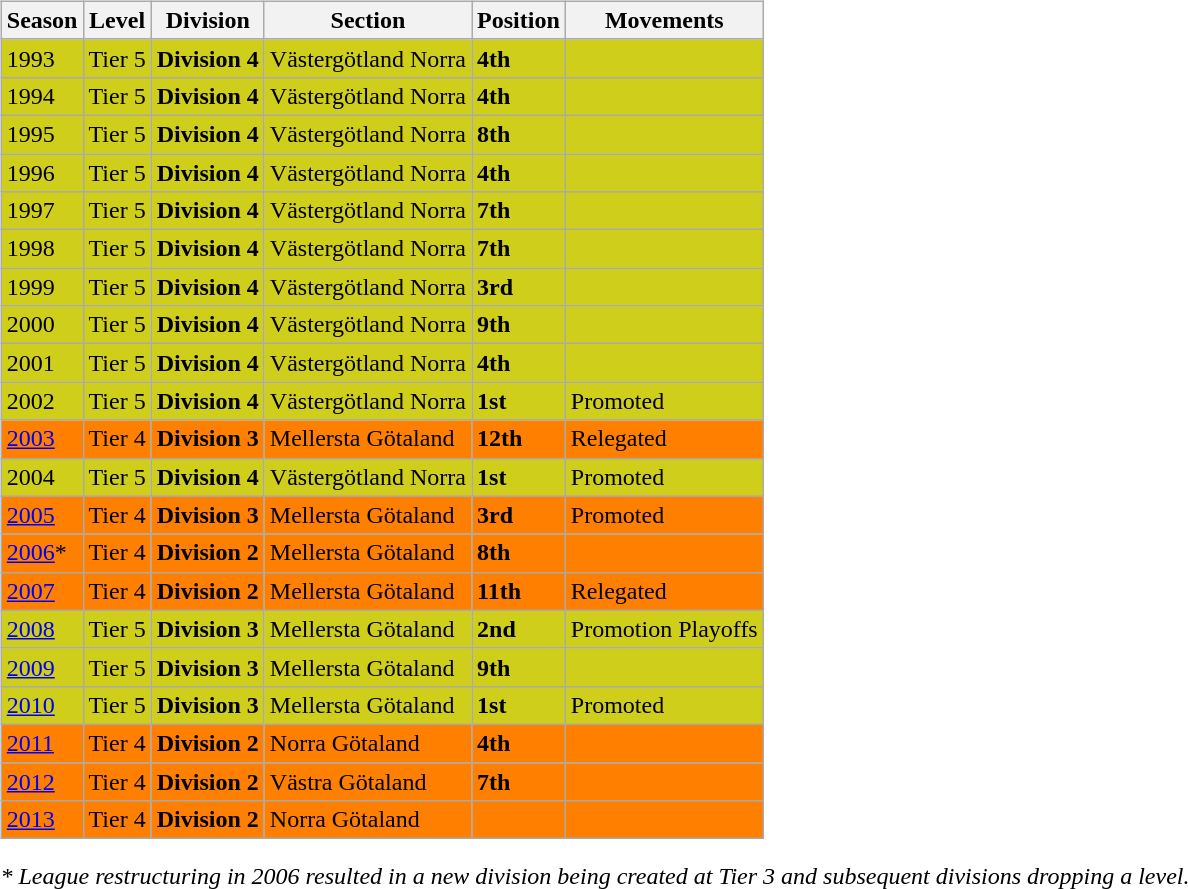<table>
<tr>
<td valign="top" width=0%><br><table class="wikitable">
<tr style="background:#f0f6fa;">
<th><strong>Season</strong></th>
<th><strong>Level</strong></th>
<th><strong>Division</strong></th>
<th><strong>Section</strong></th>
<th><strong>Position</strong></th>
<th><strong>Movements</strong></th>
</tr>
<tr>
<td style="background:#CECE1B;">1993</td>
<td style="background:#CECE1B;">Tier 5</td>
<td style="background:#CECE1B;"><strong>Division 4</strong></td>
<td style="background:#CECE1B;">Västergötland Norra</td>
<td style="background:#CECE1B;"><strong>4th</strong></td>
<td style="background:#CECE1B;"></td>
</tr>
<tr>
<td style="background:#CECE1B;">1994</td>
<td style="background:#CECE1B;">Tier 5</td>
<td style="background:#CECE1B;"><strong>Division 4</strong></td>
<td style="background:#CECE1B;">Västergötland Norra</td>
<td style="background:#CECE1B;"><strong>4th</strong></td>
<td style="background:#CECE1B;"></td>
</tr>
<tr>
<td style="background:#CECE1B;">1995</td>
<td style="background:#CECE1B;">Tier 5</td>
<td style="background:#CECE1B;"><strong>Division 4</strong></td>
<td style="background:#CECE1B;">Västergötland Norra</td>
<td style="background:#CECE1B;"><strong>8th</strong></td>
<td style="background:#CECE1B;"></td>
</tr>
<tr>
<td style="background:#CECE1B;">1996</td>
<td style="background:#CECE1B;">Tier 5</td>
<td style="background:#CECE1B;"><strong>Division 4</strong></td>
<td style="background:#CECE1B;">Västergötland Norra</td>
<td style="background:#CECE1B;"><strong>4th</strong></td>
<td style="background:#CECE1B;"></td>
</tr>
<tr>
<td style="background:#CECE1B;">1997</td>
<td style="background:#CECE1B;">Tier 5</td>
<td style="background:#CECE1B;"><strong>Division 4</strong></td>
<td style="background:#CECE1B;">Västergötland Norra</td>
<td style="background:#CECE1B;"><strong>7th</strong></td>
<td style="background:#CECE1B;"></td>
</tr>
<tr>
<td style="background:#CECE1B;">1998</td>
<td style="background:#CECE1B;">Tier 5</td>
<td style="background:#CECE1B;"><strong>Division 4</strong></td>
<td style="background:#CECE1B;">Västergötland Norra</td>
<td style="background:#CECE1B;"><strong>7th</strong></td>
<td style="background:#CECE1B;"></td>
</tr>
<tr>
<td style="background:#CECE1B;">1999</td>
<td style="background:#CECE1B;">Tier 5</td>
<td style="background:#CECE1B;"><strong>Division 4</strong></td>
<td style="background:#CECE1B;">Västergötland Norra</td>
<td style="background:#CECE1B;"><strong>3rd</strong></td>
<td style="background:#CECE1B;"></td>
</tr>
<tr>
<td style="background:#CECE1B;">2000</td>
<td style="background:#CECE1B;">Tier 5</td>
<td style="background:#CECE1B;"><strong>Division 4</strong></td>
<td style="background:#CECE1B;">Västergötland Norra</td>
<td style="background:#CECE1B;"><strong>9th</strong></td>
<td style="background:#CECE1B;"></td>
</tr>
<tr>
<td style="background:#CECE1B;">2001</td>
<td style="background:#CECE1B;">Tier 5</td>
<td style="background:#CECE1B;"><strong>Division 4</strong></td>
<td style="background:#CECE1B;">Västergötland Norra</td>
<td style="background:#CECE1B;"><strong>4th</strong></td>
<td style="background:#CECE1B;"></td>
</tr>
<tr>
<td style="background:#CECE1B;">2002</td>
<td style="background:#CECE1B;">Tier 5</td>
<td style="background:#CECE1B;"><strong>Division 4</strong></td>
<td style="background:#CECE1B;">Västergötland Norra</td>
<td style="background:#CECE1B;"><strong>1st</strong></td>
<td style="background:#CECE1B;">Promoted</td>
</tr>
<tr>
<td style="background:#FF7F00;"><a href='#'>2003</a></td>
<td style="background:#FF7F00;">Tier 4</td>
<td style="background:#FF7F00;"><strong>Division 3</strong></td>
<td style="background:#FF7F00;">Mellersta Götaland</td>
<td style="background:#FF7F00;"><strong>12th</strong></td>
<td style="background:#FF7F00;">Relegated</td>
</tr>
<tr>
<td style="background:#CECE1B;">2004</td>
<td style="background:#CECE1B;">Tier 5</td>
<td style="background:#CECE1B;"><strong>Division 4</strong></td>
<td style="background:#CECE1B;">Västergötland Norra</td>
<td style="background:#CECE1B;"><strong>1st</strong></td>
<td style="background:#CECE1B;">Promoted</td>
</tr>
<tr>
<td style="background:#FF7F00;"><a href='#'>2005</a></td>
<td style="background:#FF7F00;">Tier 4</td>
<td style="background:#FF7F00;"><strong>Division 3</strong></td>
<td style="background:#FF7F00;">Mellersta Götaland</td>
<td style="background:#FF7F00;"><strong>3rd</strong></td>
<td style="background:#FF7F00;">Promoted</td>
</tr>
<tr>
<td style="background:#FF7F00;"><a href='#'>2006</a>*</td>
<td style="background:#FF7F00;">Tier 4</td>
<td style="background:#FF7F00;"><strong>Division 2</strong></td>
<td style="background:#FF7F00;">Mellersta Götaland</td>
<td style="background:#FF7F00;"><strong>8th</strong></td>
<td style="background:#FF7F00;"></td>
</tr>
<tr>
<td style="background:#FF7F00;"><a href='#'>2007</a></td>
<td style="background:#FF7F00;">Tier 4</td>
<td style="background:#FF7F00;"><strong>Division 2</strong></td>
<td style="background:#FF7F00;">Mellersta Götaland</td>
<td style="background:#FF7F00;"><strong>11th</strong></td>
<td style="background:#FF7F00;">Relegated</td>
</tr>
<tr>
<td style="background:#CECE1B;"><a href='#'>2008</a></td>
<td style="background:#CECE1B;">Tier 5</td>
<td style="background:#CECE1B;"><strong>Division 3</strong></td>
<td style="background:#CECE1B;">Mellersta Götaland</td>
<td style="background:#CECE1B;"><strong>2nd</strong></td>
<td style="background:#CECE1B;">Promotion Playoffs</td>
</tr>
<tr>
<td style="background:#CECE1B;"><a href='#'>2009</a></td>
<td style="background:#CECE1B;">Tier 5</td>
<td style="background:#CECE1B;"><strong>Division 3</strong></td>
<td style="background:#CECE1B;">Mellersta Götaland</td>
<td style="background:#CECE1B;"><strong>9th</strong></td>
<td style="background:#CECE1B;"></td>
</tr>
<tr>
<td style="background:#CECE1B;"><a href='#'>2010</a></td>
<td style="background:#CECE1B;">Tier 5</td>
<td style="background:#CECE1B;"><strong>Division 3</strong></td>
<td style="background:#CECE1B;">Mellersta Götaland</td>
<td style="background:#CECE1B;"><strong>1st</strong></td>
<td style="background:#CECE1B;">Promoted</td>
</tr>
<tr>
<td style="background:#FF7F00;"><a href='#'>2011</a></td>
<td style="background:#FF7F00;">Tier 4</td>
<td style="background:#FF7F00;"><strong>Division 2</strong></td>
<td style="background:#FF7F00;">Norra Götaland</td>
<td style="background:#FF7F00;"><strong>4th</strong></td>
<td style="background:#FF7F00;"></td>
</tr>
<tr>
<td style="background:#FF7F00;"><a href='#'>2012</a></td>
<td style="background:#FF7F00;">Tier 4</td>
<td style="background:#FF7F00;"><strong>Division 2</strong></td>
<td style="background:#FF7F00;">Västra Götaland</td>
<td style="background:#FF7F00;"><strong>7th</strong></td>
<td style="background:#FF7F00;"></td>
</tr>
<tr>
<td style="background:#FF7F00;"><a href='#'>2013</a></td>
<td style="background:#FF7F00;">Tier 4</td>
<td style="background:#FF7F00;"><strong>Division 2</strong></td>
<td style="background:#FF7F00;">Norra Götaland</td>
<td style="background:#FF7F00;"></td>
<td style="background:#FF7F00;"></td>
</tr>
</table>
<em>* League restructuring in 2006 resulted in a new division being created at Tier 3 and subsequent divisions dropping a level.</em> 


</td>
</tr>
</table>
